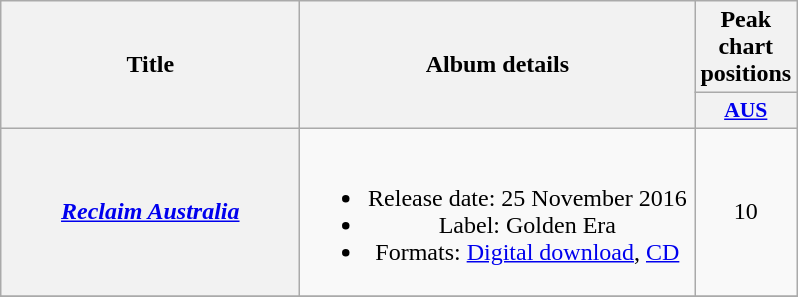<table class="wikitable plainrowheaders" style="text-align:center;">
<tr>
<th scope="col" rowspan="2" style="width:12em;">Title</th>
<th scope="col" rowspan="2" style="width:16em;">Album details</th>
<th scope="col" colspan="1">Peak chart positions</th>
</tr>
<tr>
<th scope="col" style="width:3em;font-size:90%;"><a href='#'>AUS</a><br></th>
</tr>
<tr>
<th scope="row"><em><a href='#'>Reclaim Australia</a></em></th>
<td><br><ul><li>Release date: 25 November 2016</li><li>Label: Golden Era</li><li>Formats: <a href='#'>Digital download</a>, <a href='#'>CD</a></li></ul></td>
<td>10</td>
</tr>
<tr>
</tr>
</table>
